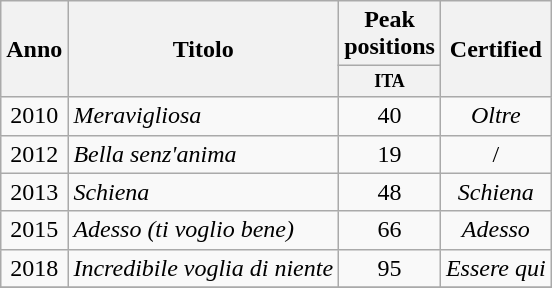<table class="wikitable" style="text-align:center">
<tr>
<th rowspan="2">Anno</th>
<th rowspan="2">Titolo</th>
<th colspan="1">Peak positions</th>
<th rowspan="2">Certified</th>
</tr>
<tr>
<th style="width:3em;font-size:75%">ITA<br></th>
</tr>
<tr>
<td>2010</td>
<td align="left"><em>Meravigliosa</em></td>
<td>40</td>
<td><em>Oltre</em></td>
</tr>
<tr>
<td>2012</td>
<td align="left"><em>Bella senz'anima</em></td>
<td>19</td>
<td>/</td>
</tr>
<tr>
<td>2013</td>
<td align="left"><em>Schiena</em></td>
<td>48</td>
<td><em>Schiena</em></td>
</tr>
<tr>
<td>2015</td>
<td align="left"><em>Adesso (ti voglio bene)</em></td>
<td>66</td>
<td><em>Adesso</em></td>
</tr>
<tr>
<td>2018</td>
<td align="left"><em>Incredibile voglia di niente</em></td>
<td>95</td>
<td><em>Essere qui</em></td>
</tr>
<tr>
</tr>
</table>
